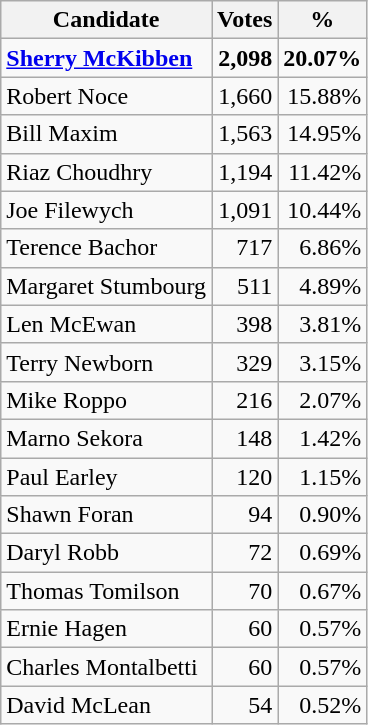<table class="wikitable">
<tr>
<th>Candidate</th>
<th>Votes</th>
<th>%</th>
</tr>
<tr>
<td><strong><a href='#'>Sherry McKibben</a></strong></td>
<td align="right"><strong>2,098</strong></td>
<td align="right"><strong>20.07%</strong></td>
</tr>
<tr>
<td>Robert Noce</td>
<td align="right">1,660</td>
<td align="right">15.88%</td>
</tr>
<tr>
<td>Bill Maxim</td>
<td align="right">1,563</td>
<td align="right">14.95%</td>
</tr>
<tr>
<td>Riaz Choudhry</td>
<td align="right">1,194</td>
<td align="right">11.42%</td>
</tr>
<tr>
<td>Joe Filewych</td>
<td align="right">1,091</td>
<td align="right">10.44%</td>
</tr>
<tr>
<td>Terence Bachor</td>
<td align="right">717</td>
<td align="right">6.86%</td>
</tr>
<tr>
<td>Margaret Stumbourg</td>
<td align="right">511</td>
<td align="right">4.89%</td>
</tr>
<tr>
<td>Len McEwan</td>
<td align="right">398</td>
<td align="right">3.81%</td>
</tr>
<tr>
<td>Terry Newborn</td>
<td align="right">329</td>
<td align="right">3.15%</td>
</tr>
<tr>
<td>Mike Roppo</td>
<td align="right">216</td>
<td align="right">2.07%</td>
</tr>
<tr>
<td>Marno Sekora</td>
<td align="right">148</td>
<td align="right">1.42%</td>
</tr>
<tr>
<td>Paul Earley</td>
<td align="right">120</td>
<td align="right">1.15%</td>
</tr>
<tr>
<td>Shawn Foran</td>
<td align="right">94</td>
<td align="right">0.90%</td>
</tr>
<tr>
<td>Daryl Robb</td>
<td align="right">72</td>
<td align="right">0.69%</td>
</tr>
<tr>
<td>Thomas Tomilson</td>
<td align="right">70</td>
<td align="right">0.67%</td>
</tr>
<tr>
<td>Ernie Hagen</td>
<td align="right">60</td>
<td align="right">0.57%</td>
</tr>
<tr>
<td>Charles Montalbetti</td>
<td align="right">60</td>
<td align="right">0.57%</td>
</tr>
<tr>
<td>David McLean</td>
<td align="right">54</td>
<td align="right">0.52%</td>
</tr>
</table>
